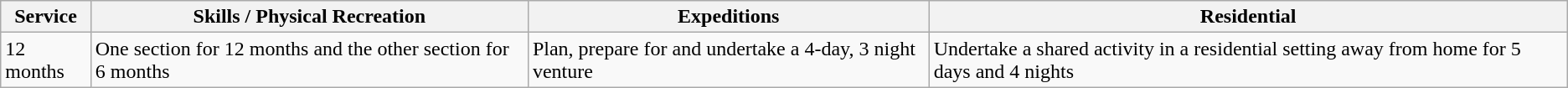<table class="wikitable">
<tr>
<th>Service</th>
<th>Skills / Physical Recreation</th>
<th>Expeditions</th>
<th>Residential</th>
</tr>
<tr>
<td>12 months</td>
<td>One section for 12 months and the other section for 6 months</td>
<td>Plan, prepare for and undertake a 4-day, 3 night venture</td>
<td>Undertake a shared activity in a residential setting away from home for 5 days and 4 nights</td>
</tr>
</table>
